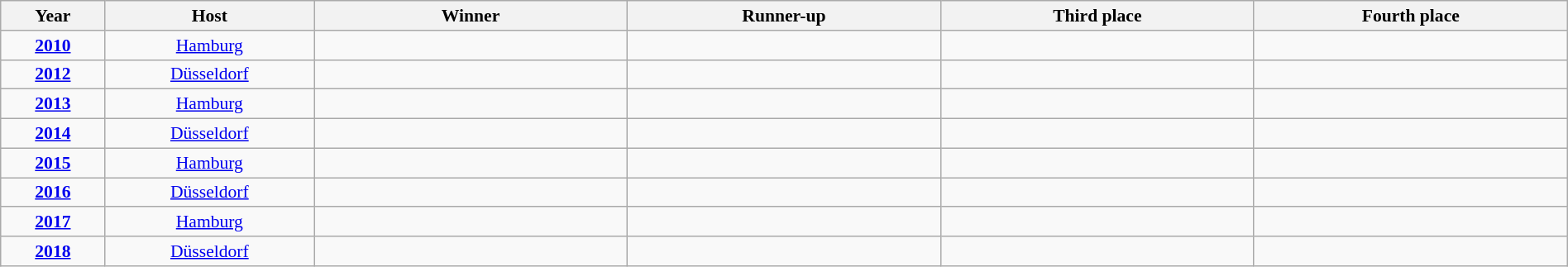<table class="wikitable" style="font-size:90%; width: 100%; text-align: center;">
<tr>
<th width=5%>Year</th>
<th width=10%>Host</th>
<th width=15%>Winner</th>
<th width=15%>Runner-up</th>
<th width=15%>Third place</th>
<th width=15%>Fourth place</th>
</tr>
<tr>
<td><strong><a href='#'>2010</a></strong></td>
<td><a href='#'>Hamburg</a></td>
<td><strong></strong></td>
<td></td>
<td></td>
<td></td>
</tr>
<tr>
<td><strong><a href='#'>2012</a></strong></td>
<td><a href='#'>Düsseldorf</a></td>
<td><strong></strong></td>
<td></td>
<td></td>
<td></td>
</tr>
<tr>
<td><strong><a href='#'>2013</a></strong></td>
<td><a href='#'>Hamburg</a></td>
<td><strong></strong></td>
<td></td>
<td></td>
<td></td>
</tr>
<tr>
<td><strong><a href='#'>2014</a></strong></td>
<td><a href='#'>Düsseldorf</a></td>
<td><strong></strong></td>
<td></td>
<td></td>
<td></td>
</tr>
<tr>
<td><strong><a href='#'>2015</a></strong></td>
<td><a href='#'>Hamburg</a></td>
<td><strong></strong></td>
<td></td>
<td></td>
<td></td>
</tr>
<tr>
<td><strong><a href='#'>2016</a></strong></td>
<td><a href='#'>Düsseldorf</a></td>
<td><strong></strong></td>
<td></td>
<td></td>
<td></td>
</tr>
<tr>
<td><strong><a href='#'>2017</a></strong></td>
<td><a href='#'>Hamburg</a></td>
<td><strong></strong></td>
<td></td>
<td></td>
<td></td>
</tr>
<tr>
<td><strong><a href='#'>2018</a></strong></td>
<td><a href='#'>Düsseldorf</a></td>
<td><strong></strong></td>
<td></td>
<td></td>
<td></td>
</tr>
</table>
